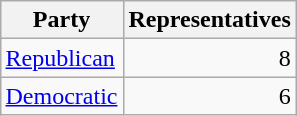<table class=wikitable style="float:right;margin:0 0 0.5em 1em;">
<tr>
<th colspan=2>Party</th>
<th>Representatives</th>
</tr>
<tr>
<td colspan=2><a href='#'>Republican</a></td>
<td align=right>8</td>
</tr>
<tr>
<td colspan=2><a href='#'>Democratic</a></td>
<td align=right>6</td>
</tr>
</table>
